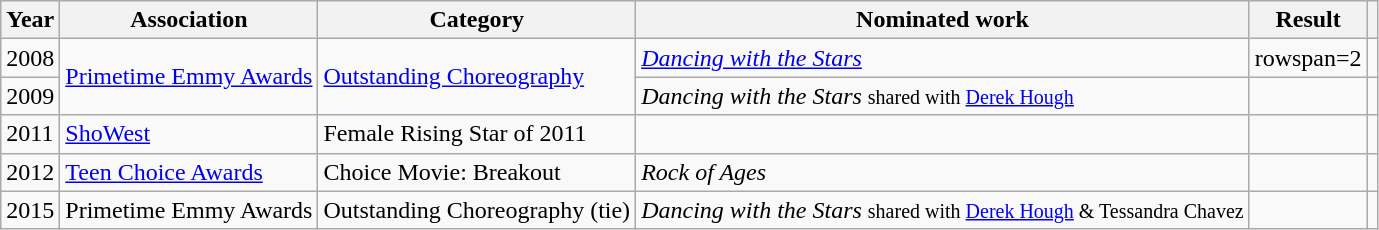<table class="wikitable sortable">
<tr>
<th>Year</th>
<th>Association</th>
<th>Category</th>
<th>Nominated work</th>
<th>Result</th>
<th class="unsortable"></th>
</tr>
<tr>
<td>2008</td>
<td rowspan=2><a href='#'>Primetime Emmy Awards</a></td>
<td rowspan=2><a href='#'>Outstanding Choreography</a></td>
<td><em><a href='#'>Dancing with the Stars</a></em></td>
<td>rowspan=2 </td>
<td></td>
</tr>
<tr>
<td>2009</td>
<td><em>Dancing with the Stars</em> <small>shared with <a href='#'>Derek Hough</a></small></td>
<td></td>
</tr>
<tr>
<td>2011</td>
<td><a href='#'>ShoWest</a></td>
<td>Female Rising Star of 2011</td>
<td></td>
<td></td>
<td></td>
</tr>
<tr>
<td>2012</td>
<td><a href='#'>Teen Choice Awards</a></td>
<td>Choice Movie: Breakout</td>
<td><em>Rock of Ages</em></td>
<td></td>
<td></td>
</tr>
<tr>
<td>2015</td>
<td>Primetime Emmy Awards</td>
<td>Outstanding Choreography (tie)</td>
<td><em>Dancing with the Stars</em> <small>shared with <a href='#'>Derek Hough</a> & Tessandra Chavez</small></td>
<td></td>
<td></td>
</tr>
</table>
